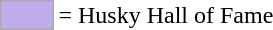<table>
<tr>
<td style="background-color:#C0ACEA; border:1px solid #aaaaaa; width:2em;"></td>
<td>= Husky Hall of Fame</td>
</tr>
</table>
